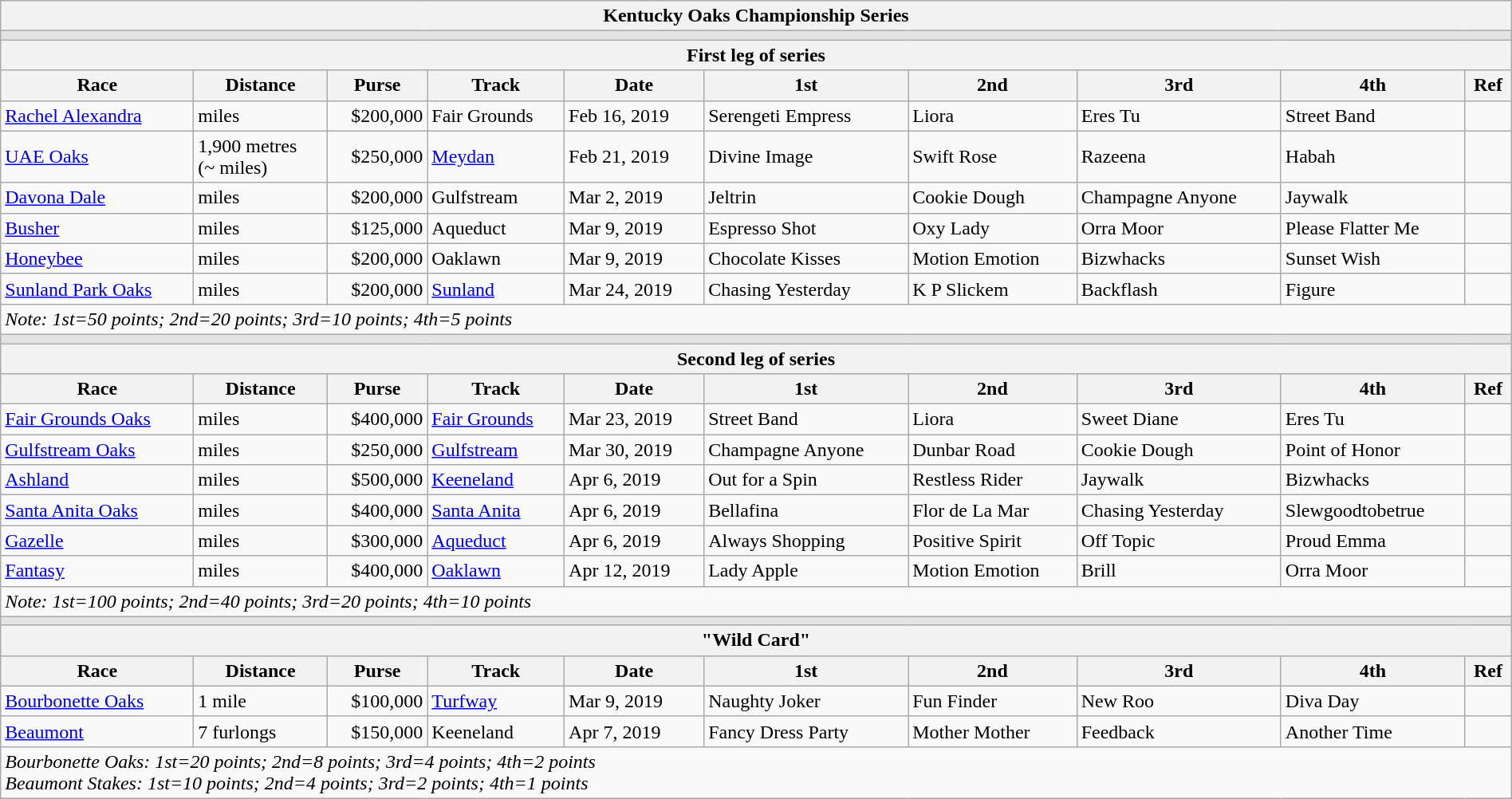<table class="wikitable" style="width:100%">
<tr>
<th colspan=10>Kentucky Oaks Championship Series</th>
</tr>
<tr>
<td colspan=10 style="background: #e3e3e3;"></td>
</tr>
<tr>
<th colspan=10>First leg of series</th>
</tr>
<tr>
<th>Race</th>
<th>Distance</th>
<th>Purse</th>
<th>Track</th>
<th>Date</th>
<th>1st</th>
<th>2nd</th>
<th>3rd</th>
<th>4th</th>
<th>Ref</th>
</tr>
<tr>
<td><a href='#'>Rachel Alexandra</a></td>
<td> miles</td>
<td align=right>$200,000</td>
<td>Fair Grounds</td>
<td>Feb 16, 2019</td>
<td>Serengeti Empress</td>
<td>Liora</td>
<td>Eres Tu</td>
<td>Street Band</td>
<td></td>
</tr>
<tr>
<td><a href='#'>UAE Oaks</a></td>
<td>1,900 metres<br>(~ miles)</td>
<td align=right>$250,000</td>
<td><a href='#'>Meydan</a></td>
<td>Feb 21, 2019</td>
<td>Divine Image</td>
<td>Swift Rose</td>
<td>Razeena</td>
<td>Habah</td>
<td></td>
</tr>
<tr>
<td><a href='#'>Davona Dale</a></td>
<td> miles</td>
<td align=right>$200,000</td>
<td>Gulfstream</td>
<td>Mar 2, 2019</td>
<td>Jeltrin</td>
<td>Cookie Dough</td>
<td>Champagne Anyone</td>
<td>Jaywalk</td>
<td></td>
</tr>
<tr>
<td><a href='#'>Busher</a></td>
<td> miles</td>
<td align=right>$125,000</td>
<td>Aqueduct</td>
<td>Mar 9, 2019</td>
<td>Espresso Shot</td>
<td>Oxy Lady</td>
<td>Orra Moor</td>
<td>Please Flatter Me</td>
<td></td>
</tr>
<tr>
<td><a href='#'>Honeybee</a></td>
<td> miles</td>
<td align=right>$200,000</td>
<td>Oaklawn</td>
<td>Mar 9, 2019</td>
<td>Chocolate Kisses</td>
<td>Motion Emotion</td>
<td>Bizwhacks</td>
<td>Sunset Wish</td>
<td></td>
</tr>
<tr>
<td><a href='#'>Sunland Park Oaks</a></td>
<td> miles</td>
<td align=right>$200,000</td>
<td><a href='#'>Sunland</a></td>
<td>Mar 24, 2019</td>
<td>Chasing Yesterday</td>
<td>K P Slickem</td>
<td>Backflash</td>
<td>Figure</td>
<td></td>
</tr>
<tr>
<td colspan=10><em>Note: 1st=50 points; 2nd=20 points; 3rd=10 points; 4th=5 points</em></td>
</tr>
<tr>
<td colspan=10 style="background: #e3e3e3;"></td>
</tr>
<tr>
<th colspan=10>Second leg of series</th>
</tr>
<tr>
<th>Race</th>
<th>Distance</th>
<th>Purse</th>
<th>Track</th>
<th>Date</th>
<th>1st</th>
<th>2nd</th>
<th>3rd</th>
<th>4th</th>
<th>Ref</th>
</tr>
<tr>
<td><a href='#'>Fair Grounds Oaks</a></td>
<td> miles</td>
<td align=right>$400,000</td>
<td><a href='#'>Fair Grounds</a></td>
<td>Mar 23, 2019</td>
<td>Street Band</td>
<td>Liora</td>
<td>Sweet Diane</td>
<td>Eres Tu</td>
<td></td>
</tr>
<tr>
<td><a href='#'>Gulfstream Oaks</a></td>
<td> miles</td>
<td align=right>$250,000</td>
<td><a href='#'>Gulfstream</a></td>
<td>Mar 30, 2019</td>
<td>Champagne Anyone</td>
<td>Dunbar Road</td>
<td>Cookie Dough</td>
<td>Point of Honor</td>
<td></td>
</tr>
<tr>
<td><a href='#'>Ashland</a></td>
<td> miles</td>
<td align=right>$500,000</td>
<td><a href='#'>Keeneland</a></td>
<td>Apr 6, 2019</td>
<td>Out for a Spin</td>
<td>Restless Rider</td>
<td>Jaywalk</td>
<td>Bizwhacks</td>
<td></td>
</tr>
<tr>
<td><a href='#'>Santa Anita Oaks</a></td>
<td> miles</td>
<td align=right>$400,000</td>
<td><a href='#'>Santa Anita</a></td>
<td>Apr 6, 2019</td>
<td>Bellafina</td>
<td>Flor de La Mar</td>
<td>Chasing Yesterday</td>
<td>Slewgoodtobetrue</td>
<td></td>
</tr>
<tr>
<td><a href='#'>Gazelle</a></td>
<td> miles</td>
<td align=right>$300,000</td>
<td><a href='#'>Aqueduct</a></td>
<td>Apr 6, 2019</td>
<td>Always Shopping</td>
<td>Positive Spirit</td>
<td>Off Topic</td>
<td>Proud Emma</td>
<td></td>
</tr>
<tr>
<td><a href='#'>Fantasy</a></td>
<td> miles</td>
<td align=right>$400,000</td>
<td><a href='#'>Oaklawn</a></td>
<td>Apr 12, 2019</td>
<td>Lady Apple</td>
<td>Motion Emotion</td>
<td>Brill</td>
<td>Orra Moor</td>
<td></td>
</tr>
<tr>
<td colspan=10><em>Note: 1st=100 points; 2nd=40 points; 3rd=20 points; 4th=10 points</em></td>
</tr>
<tr>
<td colspan=10 style="background: #e3e3e3;"></td>
</tr>
<tr>
<th colspan=10>"Wild Card"</th>
</tr>
<tr>
<th>Race</th>
<th>Distance</th>
<th>Purse</th>
<th>Track</th>
<th>Date</th>
<th>1st</th>
<th>2nd</th>
<th>3rd</th>
<th>4th</th>
<th>Ref</th>
</tr>
<tr>
<td><a href='#'>Bourbonette Oaks</a></td>
<td>1 mile</td>
<td align=right>$100,000</td>
<td><a href='#'>Turfway</a></td>
<td>Mar 9, 2019</td>
<td>Naughty Joker</td>
<td>Fun Finder</td>
<td>New Roo</td>
<td>Diva Day</td>
<td></td>
</tr>
<tr>
<td><a href='#'>Beaumont</a></td>
<td>7 furlongs</td>
<td align=right>$150,000</td>
<td>Keeneland</td>
<td>Apr 7, 2019</td>
<td>Fancy Dress Party</td>
<td>Mother Mother</td>
<td>Feedback</td>
<td>Another Time</td>
<td></td>
</tr>
<tr>
<td colspan=10><em>Bourbonette Oaks: 1st=20 points; 2nd=8 points; 3rd=4 points; 4th=2 points</em> <br><em>Beaumont Stakes: 1st=10 points; 2nd=4 points; 3rd=2 points; 4th=1 points</em></td>
</tr>
</table>
